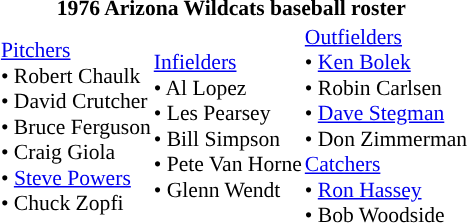<table class="toccolours" style="border-collapse:collapse; font-size:90%;">
<tr>
<th colspan="9">1976 Arizona Wildcats baseball roster</th>
</tr>
<tr>
<td width="03"> </td>
<td valign="top"></td>
<td><a href='#'>Pitchers</a><br>• Robert Chaulk<br>• David Crutcher<br>• Bruce Ferguson<br>• Craig Giola<br>• <a href='#'>Steve Powers</a><br>• Chuck Zopfi</td>
<td><a href='#'>Infielders</a><br>• Al Lopez<br>• Les Pearsey<br>• Bill Simpson<br>• Pete Van Horne<br>• Glenn Wendt</td>
<td><a href='#'>Outfielders</a><br>• <a href='#'>Ken Bolek</a><br>• Robin Carlsen<br>• <a href='#'>Dave Stegman</a><br>• Don Zimmerman<br><a href='#'>Catchers</a><br>• <a href='#'>Ron Hassey</a><br>• Bob Woodside</td>
<td></td>
<td></td>
</tr>
</table>
